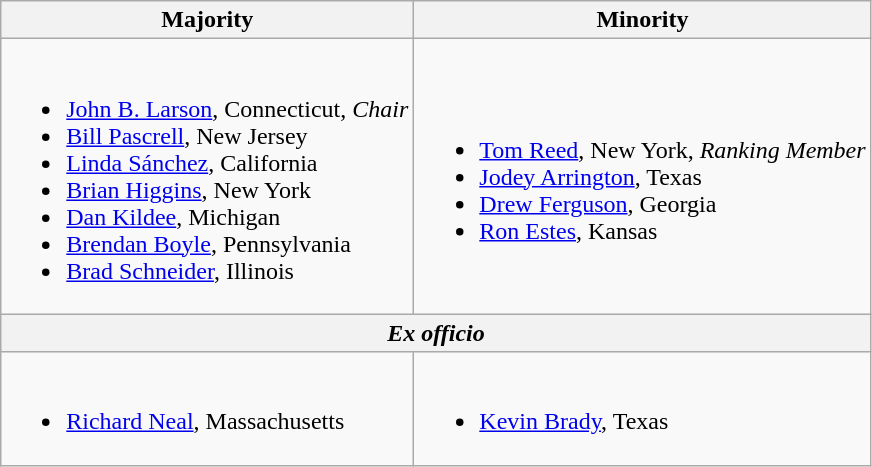<table class=wikitable>
<tr>
<th>Majority</th>
<th>Minority</th>
</tr>
<tr>
<td><br><ul><li><a href='#'>John B. Larson</a>, Connecticut, <em>Chair</em></li><li><a href='#'>Bill Pascrell</a>, New Jersey</li><li><a href='#'>Linda Sánchez</a>, California</li><li><a href='#'>Brian Higgins</a>, New York</li><li><a href='#'>Dan Kildee</a>, Michigan</li><li><a href='#'>Brendan Boyle</a>, Pennsylvania</li><li><a href='#'>Brad Schneider</a>, Illinois</li></ul></td>
<td><br><ul><li><a href='#'>Tom Reed</a>, New York, <em>Ranking Member</em></li><li><a href='#'>Jodey Arrington</a>, Texas</li><li><a href='#'>Drew Ferguson</a>, Georgia</li><li><a href='#'>Ron Estes</a>, Kansas</li></ul></td>
</tr>
<tr>
<th colspan=2><em>Ex officio</em></th>
</tr>
<tr>
<td><br><ul><li><a href='#'>Richard Neal</a>, Massachusetts</li></ul></td>
<td><br><ul><li><a href='#'>Kevin Brady</a>, Texas</li></ul></td>
</tr>
</table>
